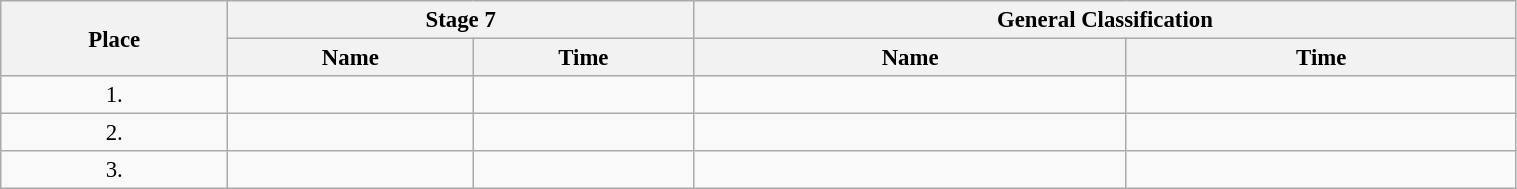<table class=wikitable style="font-size:95%" width="80%">
<tr>
<th rowspan="2">Place</th>
<th colspan="2">Stage 7</th>
<th colspan="2">General Classification</th>
</tr>
<tr>
<th>Name</th>
<th>Time</th>
<th>Name</th>
<th>Time</th>
</tr>
<tr>
<td align="center">1.</td>
<td></td>
<td></td>
<td></td>
<td></td>
</tr>
<tr>
<td align="center">2.</td>
<td></td>
<td></td>
<td></td>
<td></td>
</tr>
<tr>
<td align="center">3.</td>
<td></td>
<td></td>
<td></td>
<td></td>
</tr>
</table>
